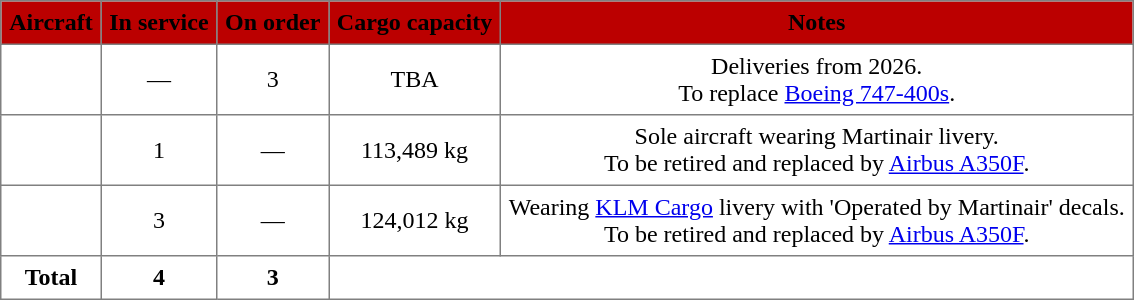<table class="toccolours" border="1" cellpadding="5" style="margin:auto;border-collapse:collapse; text-align:center">
<tr bgcolor=#BB0000>
<th><span>Aircraft</span></th>
<th><span>In service</span></th>
<th><span>On order</span></th>
<th><span>Cargo capacity</span></th>
<th><span>Notes</span></th>
</tr>
<tr>
<td></td>
<td>—</td>
<td>3</td>
<td>TBA</td>
<td>Deliveries from 2026.<br>To replace <a href='#'>Boeing 747-400s</a>.</td>
</tr>
<tr>
<td></td>
<td>1</td>
<td>—</td>
<td>113,489 kg</td>
<td>Sole aircraft wearing Martinair livery.<br>To be retired and replaced by <a href='#'>Airbus A350F</a>.</td>
</tr>
<tr>
<td></td>
<td>3</td>
<td>—</td>
<td>124,012 kg</td>
<td>Wearing <a href='#'>KLM Cargo</a> livery with 'Operated by Martinair' decals.<br>To be retired and replaced by <a href='#'>Airbus A350F</a>.</td>
</tr>
<tr>
<th>Total</th>
<th>4</th>
<th>3</th>
<th colspan="2"></th>
</tr>
</table>
